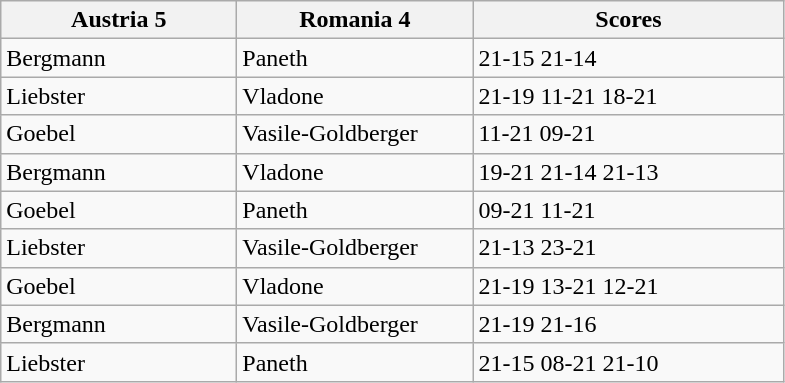<table class="wikitable">
<tr>
<th width=150> Austria 5</th>
<th width=150> Romania 4</th>
<th width=200>Scores</th>
</tr>
<tr>
<td>Bergmann</td>
<td>Paneth</td>
<td>21-15 21-14</td>
</tr>
<tr>
<td>Liebster</td>
<td>Vladone</td>
<td>21-19 11-21 18-21</td>
</tr>
<tr>
<td>Goebel</td>
<td>Vasile-Goldberger</td>
<td>11-21 09-21</td>
</tr>
<tr>
<td>Bergmann</td>
<td>Vladone</td>
<td>19-21 21-14 21-13</td>
</tr>
<tr>
<td>Goebel</td>
<td>Paneth</td>
<td>09-21 11-21</td>
</tr>
<tr>
<td>Liebster</td>
<td>Vasile-Goldberger</td>
<td>21-13 23-21</td>
</tr>
<tr>
<td>Goebel</td>
<td>Vladone</td>
<td>21-19 13-21 12-21</td>
</tr>
<tr>
<td>Bergmann</td>
<td>Vasile-Goldberger</td>
<td>21-19 21-16</td>
</tr>
<tr>
<td>Liebster</td>
<td>Paneth</td>
<td>21-15 08-21 21-10</td>
</tr>
</table>
